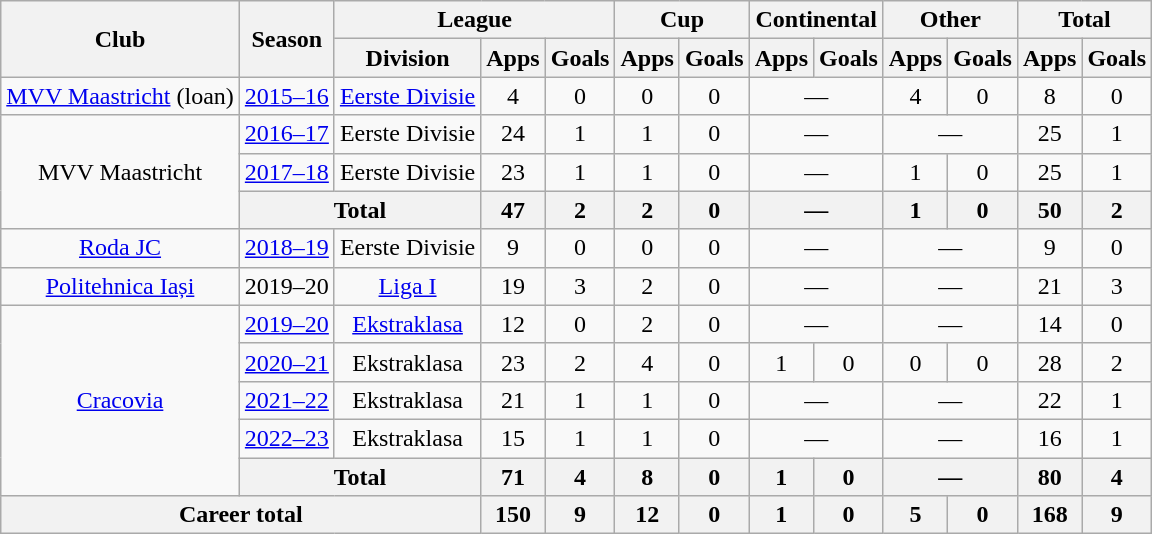<table class="wikitable" style="text-align:center">
<tr>
<th rowspan="2">Club</th>
<th rowspan="2">Season</th>
<th colspan="3">League</th>
<th colspan="2">Cup</th>
<th colspan="2">Continental</th>
<th colspan="2">Other</th>
<th colspan="2">Total</th>
</tr>
<tr>
<th>Division</th>
<th>Apps</th>
<th>Goals</th>
<th>Apps</th>
<th>Goals</th>
<th>Apps</th>
<th>Goals</th>
<th>Apps</th>
<th>Goals</th>
<th>Apps</th>
<th>Goals</th>
</tr>
<tr>
<td><a href='#'>MVV Maastricht</a> (loan)</td>
<td><a href='#'>2015–16</a></td>
<td><a href='#'>Eerste Divisie</a></td>
<td>4</td>
<td>0</td>
<td>0</td>
<td>0</td>
<td colspan="2">—</td>
<td>4</td>
<td>0</td>
<td>8</td>
<td>0</td>
</tr>
<tr>
<td rowspan="3">MVV Maastricht</td>
<td><a href='#'>2016–17</a></td>
<td>Eerste Divisie</td>
<td>24</td>
<td>1</td>
<td>1</td>
<td>0</td>
<td colspan="2">—</td>
<td colspan="2">—</td>
<td>25</td>
<td>1</td>
</tr>
<tr>
<td><a href='#'>2017–18</a></td>
<td>Eerste Divisie</td>
<td>23</td>
<td>1</td>
<td>1</td>
<td>0</td>
<td colspan="2">—</td>
<td>1</td>
<td>0</td>
<td>25</td>
<td>1</td>
</tr>
<tr>
<th colspan="2">Total</th>
<th>47</th>
<th>2</th>
<th>2</th>
<th>0</th>
<th colspan="2">—</th>
<th>1</th>
<th>0</th>
<th>50</th>
<th>2</th>
</tr>
<tr>
<td><a href='#'>Roda JC</a></td>
<td><a href='#'>2018–19</a></td>
<td>Eerste Divisie</td>
<td>9</td>
<td>0</td>
<td>0</td>
<td>0</td>
<td colspan="2">—</td>
<td colspan="2">—</td>
<td>9</td>
<td>0</td>
</tr>
<tr>
<td><a href='#'>Politehnica Iași</a></td>
<td>2019–20</td>
<td><a href='#'>Liga I</a></td>
<td>19</td>
<td>3</td>
<td>2</td>
<td>0</td>
<td colspan="2">—</td>
<td colspan="2">—</td>
<td>21</td>
<td>3</td>
</tr>
<tr>
<td rowspan="5"><a href='#'>Cracovia</a></td>
<td><a href='#'>2019–20</a></td>
<td><a href='#'>Ekstraklasa</a></td>
<td>12</td>
<td>0</td>
<td>2</td>
<td>0</td>
<td colspan="2">—</td>
<td colspan="2">—</td>
<td>14</td>
<td>0</td>
</tr>
<tr>
<td><a href='#'>2020–21</a></td>
<td>Ekstraklasa</td>
<td>23</td>
<td>2</td>
<td>4</td>
<td>0</td>
<td>1</td>
<td>0</td>
<td>0</td>
<td>0</td>
<td>28</td>
<td>2</td>
</tr>
<tr>
<td><a href='#'>2021–22</a></td>
<td>Ekstraklasa</td>
<td>21</td>
<td>1</td>
<td>1</td>
<td>0</td>
<td colspan="2">—</td>
<td colspan="2">—</td>
<td>22</td>
<td>1</td>
</tr>
<tr>
<td><a href='#'>2022–23</a></td>
<td>Ekstraklasa</td>
<td>15</td>
<td>1</td>
<td>1</td>
<td>0</td>
<td colspan="2">—</td>
<td colspan="2">—</td>
<td>16</td>
<td>1</td>
</tr>
<tr>
<th colspan="2">Total</th>
<th>71</th>
<th>4</th>
<th>8</th>
<th>0</th>
<th>1</th>
<th>0</th>
<th colspan="2">—</th>
<th>80</th>
<th>4</th>
</tr>
<tr>
<th colspan="3">Career total</th>
<th>150</th>
<th>9</th>
<th>12</th>
<th>0</th>
<th>1</th>
<th>0</th>
<th>5</th>
<th>0</th>
<th>168</th>
<th>9</th>
</tr>
</table>
